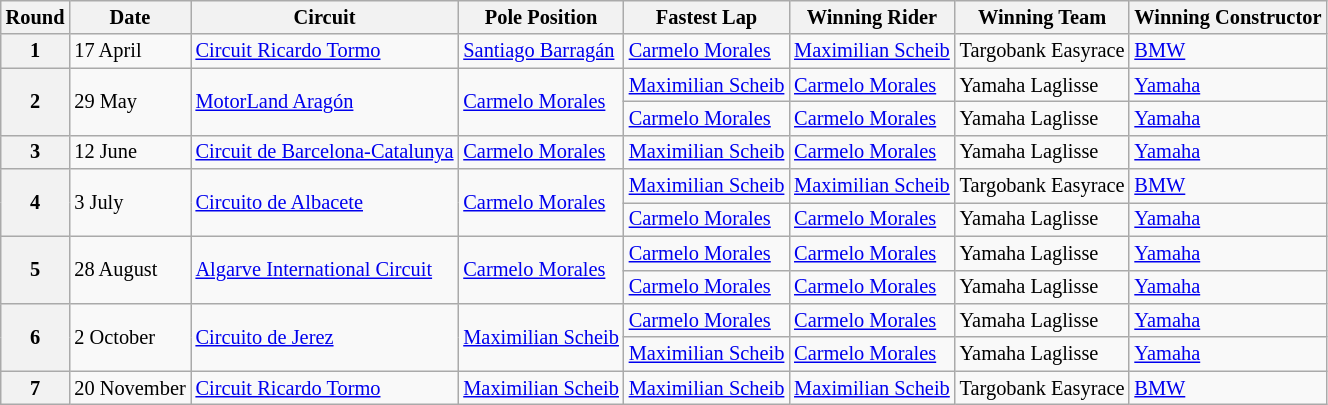<table class="wikitable" style="font-size: 85%">
<tr>
<th>Round</th>
<th>Date</th>
<th>Circuit</th>
<th>Pole Position</th>
<th>Fastest Lap</th>
<th>Winning Rider</th>
<th>Winning Team</th>
<th>Winning Constructor</th>
</tr>
<tr>
<th>1</th>
<td>17 April</td>
<td> <a href='#'>Circuit Ricardo Tormo</a></td>
<td> <a href='#'>Santiago Barragán</a></td>
<td> <a href='#'>Carmelo Morales</a></td>
<td> <a href='#'>Maximilian Scheib</a></td>
<td>Targobank Easyrace</td>
<td><a href='#'>BMW</a></td>
</tr>
<tr>
<th rowspan="2">2</th>
<td rowspan="2">29 May</td>
<td rowspan="2"> <a href='#'>MotorLand Aragón</a></td>
<td rowspan="2"> <a href='#'>Carmelo Morales</a></td>
<td> <a href='#'>Maximilian Scheib</a></td>
<td> <a href='#'>Carmelo Morales</a></td>
<td>Yamaha Laglisse</td>
<td><a href='#'>Yamaha</a></td>
</tr>
<tr>
<td> <a href='#'>Carmelo Morales</a></td>
<td> <a href='#'>Carmelo Morales</a></td>
<td>Yamaha Laglisse</td>
<td><a href='#'>Yamaha</a></td>
</tr>
<tr>
<th>3</th>
<td>12 June</td>
<td> <a href='#'>Circuit de Barcelona-Catalunya</a></td>
<td> <a href='#'>Carmelo Morales</a></td>
<td> <a href='#'>Maximilian Scheib</a></td>
<td> <a href='#'>Carmelo Morales</a></td>
<td>Yamaha Laglisse</td>
<td><a href='#'>Yamaha</a></td>
</tr>
<tr>
<th rowspan="2">4</th>
<td rowspan="2">3 July</td>
<td rowspan="2"> <a href='#'>Circuito de Albacete</a></td>
<td rowspan="2"> <a href='#'>Carmelo Morales</a></td>
<td> <a href='#'>Maximilian Scheib</a></td>
<td> <a href='#'>Maximilian Scheib</a></td>
<td>Targobank Easyrace</td>
<td><a href='#'>BMW</a></td>
</tr>
<tr>
<td> <a href='#'>Carmelo Morales</a></td>
<td> <a href='#'>Carmelo Morales</a></td>
<td>Yamaha Laglisse</td>
<td><a href='#'>Yamaha</a></td>
</tr>
<tr>
<th rowspan="2">5</th>
<td rowspan="2">28 August</td>
<td rowspan="2"> <a href='#'>Algarve International Circuit</a></td>
<td rowspan="2"> <a href='#'>Carmelo Morales</a></td>
<td> <a href='#'>Carmelo Morales</a></td>
<td> <a href='#'>Carmelo Morales</a></td>
<td>Yamaha Laglisse</td>
<td><a href='#'>Yamaha</a></td>
</tr>
<tr>
<td> <a href='#'>Carmelo Morales</a></td>
<td> <a href='#'>Carmelo Morales</a></td>
<td>Yamaha Laglisse</td>
<td><a href='#'>Yamaha</a></td>
</tr>
<tr>
<th rowspan="2">6</th>
<td rowspan="2">2 October</td>
<td rowspan="2"> <a href='#'>Circuito de Jerez</a></td>
<td rowspan="2"> <a href='#'>Maximilian Scheib</a></td>
<td> <a href='#'>Carmelo Morales</a></td>
<td> <a href='#'>Carmelo Morales</a></td>
<td>Yamaha Laglisse</td>
<td><a href='#'>Yamaha</a></td>
</tr>
<tr>
<td> <a href='#'>Maximilian Scheib</a></td>
<td> <a href='#'>Carmelo Morales</a></td>
<td>Yamaha Laglisse</td>
<td><a href='#'>Yamaha</a></td>
</tr>
<tr>
<th>7</th>
<td>20 November</td>
<td> <a href='#'>Circuit Ricardo Tormo</a></td>
<td> <a href='#'>Maximilian Scheib</a></td>
<td> <a href='#'>Maximilian Scheib</a></td>
<td> <a href='#'>Maximilian Scheib</a></td>
<td>Targobank Easyrace</td>
<td><a href='#'>BMW</a></td>
</tr>
</table>
